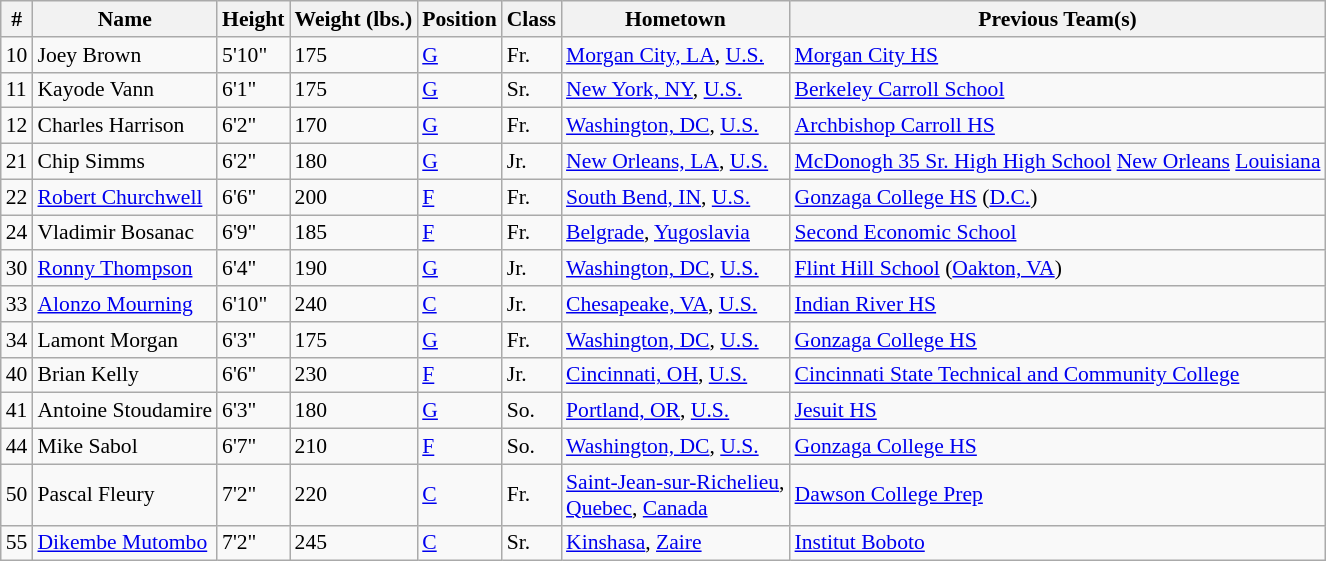<table class="wikitable" style="font-size: 90%">
<tr>
<th>#</th>
<th>Name</th>
<th>Height</th>
<th>Weight (lbs.)</th>
<th>Position</th>
<th>Class</th>
<th>Hometown</th>
<th>Previous Team(s)</th>
</tr>
<tr>
<td>10</td>
<td>Joey Brown</td>
<td>5'10"</td>
<td>175</td>
<td><a href='#'>G</a></td>
<td>Fr.</td>
<td><a href='#'>Morgan City, LA</a>, <a href='#'>U.S.</a></td>
<td><a href='#'>Morgan City HS</a></td>
</tr>
<tr>
<td>11</td>
<td>Kayode Vann</td>
<td>6'1"</td>
<td>175</td>
<td><a href='#'>G</a></td>
<td>Sr.</td>
<td><a href='#'>New York, NY</a>, <a href='#'>U.S.</a></td>
<td><a href='#'>Berkeley Carroll School</a></td>
</tr>
<tr>
<td>12</td>
<td>Charles Harrison</td>
<td>6'2"</td>
<td>170</td>
<td><a href='#'>G</a></td>
<td>Fr.</td>
<td><a href='#'>Washington, DC</a>, <a href='#'>U.S.</a></td>
<td><a href='#'>Archbishop Carroll HS</a></td>
</tr>
<tr>
<td>21</td>
<td>Chip Simms</td>
<td>6'2"</td>
<td>180</td>
<td><a href='#'>G</a></td>
<td>Jr.</td>
<td><a href='#'>New Orleans, LA</a>, <a href='#'>U.S.</a></td>
<td><a href='#'>McDonogh 35 Sr. High High School</a> <a href='#'>New Orleans</a> <a href='#'>Louisiana</a></td>
</tr>
<tr>
<td>22</td>
<td><a href='#'>Robert Churchwell</a></td>
<td>6'6"</td>
<td>200</td>
<td><a href='#'>F</a></td>
<td>Fr.</td>
<td><a href='#'>South Bend, IN</a>, <a href='#'>U.S.</a></td>
<td><a href='#'>Gonzaga College HS</a> (<a href='#'>D.C.</a>)</td>
</tr>
<tr>
<td>24</td>
<td>Vladimir Bosanac</td>
<td>6'9"</td>
<td>185</td>
<td><a href='#'>F</a></td>
<td>Fr.</td>
<td><a href='#'>Belgrade</a>, <a href='#'>Yugoslavia</a></td>
<td><a href='#'>Second Economic School</a></td>
</tr>
<tr>
<td>30</td>
<td><a href='#'>Ronny Thompson</a></td>
<td>6'4"</td>
<td>190</td>
<td><a href='#'>G</a></td>
<td>Jr.</td>
<td><a href='#'>Washington, DC</a>, <a href='#'>U.S.</a></td>
<td><a href='#'>Flint Hill School</a> (<a href='#'>Oakton, VA</a>)</td>
</tr>
<tr>
<td>33</td>
<td><a href='#'>Alonzo Mourning</a></td>
<td>6'10"</td>
<td>240</td>
<td><a href='#'>C</a></td>
<td>Jr.</td>
<td><a href='#'>Chesapeake, VA</a>, <a href='#'>U.S.</a></td>
<td><a href='#'>Indian River HS</a></td>
</tr>
<tr>
<td>34</td>
<td>Lamont Morgan</td>
<td>6'3"</td>
<td>175</td>
<td><a href='#'>G</a></td>
<td>Fr.</td>
<td><a href='#'>Washington, DC</a>, <a href='#'>U.S.</a></td>
<td><a href='#'>Gonzaga College HS</a></td>
</tr>
<tr>
<td>40</td>
<td>Brian Kelly</td>
<td>6'6"</td>
<td>230</td>
<td><a href='#'>F</a></td>
<td>Jr.</td>
<td><a href='#'>Cincinnati, OH</a>, <a href='#'>U.S.</a></td>
<td><a href='#'>Cincinnati State Technical and Community College</a></td>
</tr>
<tr>
<td>41</td>
<td>Antoine Stoudamire</td>
<td>6'3"</td>
<td>180</td>
<td><a href='#'>G</a></td>
<td>So.</td>
<td><a href='#'>Portland, OR</a>, <a href='#'>U.S.</a></td>
<td><a href='#'>Jesuit HS</a></td>
</tr>
<tr>
<td>44</td>
<td>Mike Sabol</td>
<td>6'7"</td>
<td>210</td>
<td><a href='#'>F</a></td>
<td>So.</td>
<td><a href='#'>Washington, DC</a>, <a href='#'>U.S.</a></td>
<td><a href='#'>Gonzaga College HS</a></td>
</tr>
<tr>
<td>50</td>
<td>Pascal Fleury</td>
<td>7'2"</td>
<td>220</td>
<td><a href='#'>C</a></td>
<td>Fr.</td>
<td><a href='#'>Saint-Jean-sur-Richelieu</a>,<br><a href='#'>Quebec</a>, <a href='#'>Canada</a></td>
<td><a href='#'>Dawson College Prep</a></td>
</tr>
<tr>
<td>55</td>
<td><a href='#'>Dikembe Mutombo</a></td>
<td>7'2"</td>
<td>245</td>
<td><a href='#'>C</a></td>
<td>Sr.</td>
<td><a href='#'>Kinshasa</a>, <a href='#'>Zaire</a></td>
<td><a href='#'>Institut Boboto</a></td>
</tr>
</table>
